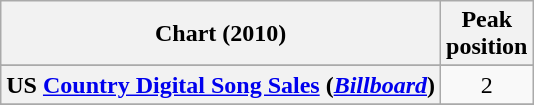<table class="wikitable plainrowheaders">
<tr>
<th>Chart (2010)</th>
<th>Peak<br>position</th>
</tr>
<tr>
</tr>
<tr>
</tr>
<tr>
<th scope="row">US <a href='#'>Country Digital Song Sales</a> (<em><a href='#'>Billboard</a></em>)</th>
<td style="text-align:center;">2</td>
</tr>
<tr>
</tr>
</table>
